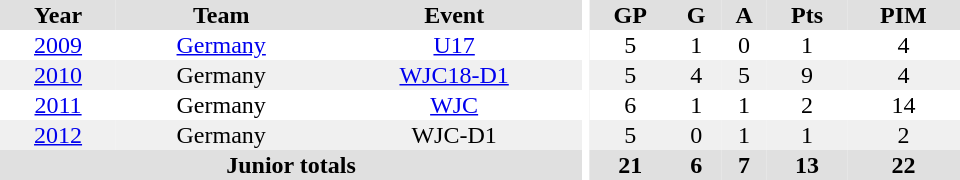<table border="0" cellpadding="1" cellspacing="0" ID="Table3" style="text-align:center; width:40em">
<tr ALIGN="center" bgcolor="#e0e0e0">
<th>Year</th>
<th>Team</th>
<th>Event</th>
<th rowspan="99" bgcolor="#ffffff"></th>
<th>GP</th>
<th>G</th>
<th>A</th>
<th>Pts</th>
<th>PIM</th>
</tr>
<tr ALIGN="center">
<td><a href='#'>2009</a></td>
<td><a href='#'>Germany</a></td>
<td><a href='#'>U17</a></td>
<td>5</td>
<td>1</td>
<td>0</td>
<td>1</td>
<td>4</td>
</tr>
<tr ALIGN="center" bgcolor="#f0f0f0">
<td><a href='#'>2010</a></td>
<td>Germany</td>
<td><a href='#'>WJC18-D1</a></td>
<td>5</td>
<td>4</td>
<td>5</td>
<td>9</td>
<td>4</td>
</tr>
<tr ALIGN="center">
<td><a href='#'>2011</a></td>
<td>Germany</td>
<td><a href='#'>WJC</a></td>
<td>6</td>
<td>1</td>
<td>1</td>
<td>2</td>
<td>14</td>
</tr>
<tr ALIGN="center"  bgcolor="#f0f0f0">
<td><a href='#'>2012</a></td>
<td>Germany</td>
<td>WJC-D1</td>
<td>5</td>
<td>0</td>
<td>1</td>
<td>1</td>
<td>2</td>
</tr>
<tr bgcolor="#e0e0e0">
<th colspan="3">Junior totals</th>
<th>21</th>
<th>6</th>
<th>7</th>
<th>13</th>
<th>22</th>
</tr>
</table>
